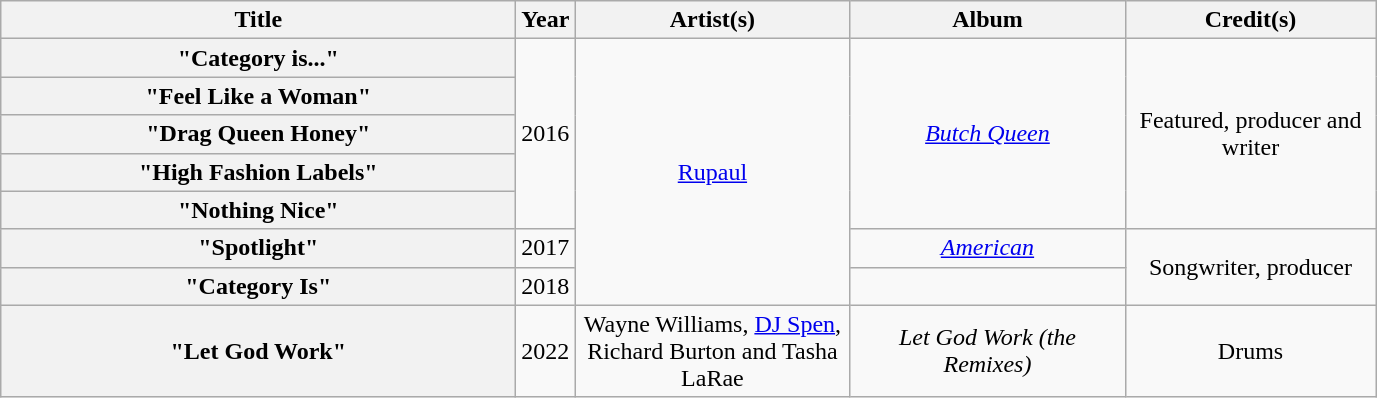<table class="wikitable plainrowheaders" style="text-align:center;">
<tr>
<th scope="col" style="width:21em;">Title</th>
<th scope="col">Year</th>
<th scope="col" style="width:11em;">Artist(s)</th>
<th scope="col" style="width:11em;">Album</th>
<th scope="col" style="width:10em;">Credit(s)</th>
</tr>
<tr>
<th scope="row">"Category is..."</th>
<td rowspan="5">2016</td>
<td rowspan="7"><a href='#'>Rupaul</a></td>
<td rowspan="5"><em><a href='#'>Butch Queen</a></em></td>
<td rowspan="5">Featured, producer and writer </td>
</tr>
<tr>
<th scope="row">"Feel Like a Woman" </th>
</tr>
<tr>
<th scope="row">"Drag Queen Honey" </th>
</tr>
<tr>
<th scope="row">"High Fashion Labels" </th>
</tr>
<tr>
<th scope="row">"Nothing Nice" </th>
</tr>
<tr>
<th scope="row">"Spotlight" </th>
<td>2017</td>
<td><em><a href='#'>American</a></em></td>
<td rowspan="2">Songwriter, producer </td>
</tr>
<tr>
<th scope="row">"Category Is" </th>
<td>2018</td>
<td></td>
</tr>
<tr>
<th scope="row">"Let God Work" </th>
<td>2022</td>
<td>Wayne Williams, <a href='#'>DJ Spen</a>, Richard Burton and Tasha LaRae</td>
<td><em>Let God Work (the Remixes)</em></td>
<td>Drums </td>
</tr>
</table>
